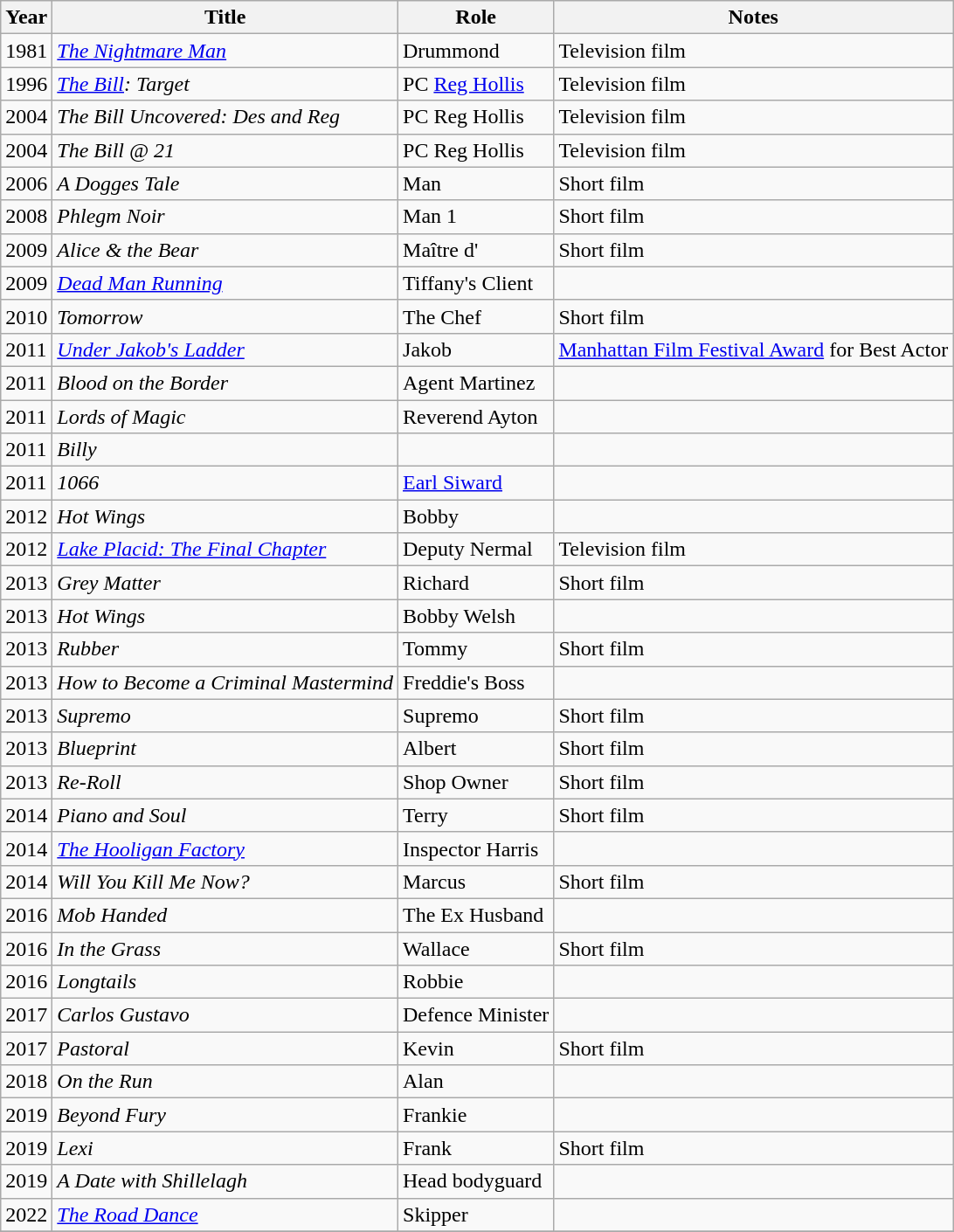<table class="wikitable sortable">
<tr>
<th>Year</th>
<th>Title</th>
<th>Role</th>
<th class="unsortable">Notes</th>
</tr>
<tr>
<td>1981</td>
<td><em><a href='#'>The Nightmare Man</a></em></td>
<td>Drummond</td>
<td>Television film</td>
</tr>
<tr>
<td>1996</td>
<td><em><a href='#'>The Bill</a>: Target</em></td>
<td>PC <a href='#'>Reg Hollis</a></td>
<td>Television film</td>
</tr>
<tr>
<td>2004</td>
<td><em>The Bill Uncovered: Des and Reg</em></td>
<td>PC Reg Hollis</td>
<td>Television film</td>
</tr>
<tr>
<td>2004</td>
<td><em>The Bill @ 21</em></td>
<td>PC Reg Hollis</td>
<td>Television film</td>
</tr>
<tr>
<td>2006</td>
<td><em>A Dogges Tale</em></td>
<td>Man</td>
<td>Short film</td>
</tr>
<tr>
<td>2008</td>
<td><em>Phlegm Noir</em></td>
<td>Man 1</td>
<td>Short film</td>
</tr>
<tr>
<td>2009</td>
<td><em>Alice & the Bear</em></td>
<td>Maître d'</td>
<td>Short film</td>
</tr>
<tr>
<td>2009</td>
<td><em><a href='#'>Dead Man Running</a></em></td>
<td>Tiffany's Client</td>
<td></td>
</tr>
<tr>
<td>2010</td>
<td><em>Tomorrow</em></td>
<td>The Chef</td>
<td>Short film</td>
</tr>
<tr>
<td>2011</td>
<td><em><a href='#'>Under Jakob's Ladder</a></em></td>
<td>Jakob</td>
<td><a href='#'>Manhattan Film Festival Award</a> for Best Actor</td>
</tr>
<tr>
<td>2011</td>
<td><em>Blood on the Border</em></td>
<td>Agent Martinez</td>
<td></td>
</tr>
<tr>
<td>2011</td>
<td><em>Lords of Magic</em></td>
<td>Reverend Ayton</td>
<td></td>
</tr>
<tr>
<td>2011</td>
<td><em>Billy</em></td>
<td></td>
<td></td>
</tr>
<tr>
<td>2011</td>
<td><em>1066</em></td>
<td><a href='#'>Earl Siward</a></td>
<td></td>
</tr>
<tr>
<td>2012</td>
<td><em>Hot Wings</em></td>
<td>Bobby</td>
<td></td>
</tr>
<tr>
<td>2012</td>
<td><em><a href='#'>Lake Placid: The Final Chapter</a></em></td>
<td>Deputy Nermal</td>
<td>Television film</td>
</tr>
<tr>
<td>2013</td>
<td><em>Grey Matter</em></td>
<td>Richard</td>
<td>Short film</td>
</tr>
<tr>
<td>2013</td>
<td><em>Hot Wings</em></td>
<td>Bobby Welsh</td>
<td></td>
</tr>
<tr>
<td>2013</td>
<td><em>Rubber</em></td>
<td>Tommy</td>
<td>Short film</td>
</tr>
<tr>
<td>2013</td>
<td><em>How to Become a Criminal Mastermind</em></td>
<td>Freddie's Boss</td>
<td></td>
</tr>
<tr>
<td>2013</td>
<td><em>Supremo</em></td>
<td>Supremo</td>
<td>Short film</td>
</tr>
<tr>
<td>2013</td>
<td><em>Blueprint</em></td>
<td>Albert</td>
<td>Short film</td>
</tr>
<tr>
<td>2013</td>
<td><em>Re-Roll</em></td>
<td>Shop Owner</td>
<td>Short film</td>
</tr>
<tr>
<td>2014</td>
<td><em>Piano and Soul</em></td>
<td>Terry</td>
<td>Short film</td>
</tr>
<tr>
<td>2014</td>
<td><em><a href='#'>The Hooligan Factory</a></em></td>
<td>Inspector Harris</td>
<td></td>
</tr>
<tr>
<td>2014</td>
<td><em>Will You Kill Me Now?</em></td>
<td>Marcus</td>
<td>Short film</td>
</tr>
<tr>
<td>2016</td>
<td><em>Mob Handed</em></td>
<td>The Ex Husband</td>
<td></td>
</tr>
<tr>
<td>2016</td>
<td><em>In the Grass</em></td>
<td>Wallace</td>
<td>Short film</td>
</tr>
<tr>
<td>2016</td>
<td><em>Longtails</em></td>
<td>Robbie</td>
<td></td>
</tr>
<tr>
<td>2017</td>
<td><em>Carlos Gustavo</em></td>
<td>Defence Minister</td>
<td></td>
</tr>
<tr>
<td>2017</td>
<td><em>Pastoral</em></td>
<td>Kevin</td>
<td>Short film</td>
</tr>
<tr>
<td>2018</td>
<td><em>On the Run</em></td>
<td>Alan</td>
<td></td>
</tr>
<tr>
<td>2019</td>
<td><em>Beyond Fury</em></td>
<td>Frankie</td>
<td></td>
</tr>
<tr>
<td>2019</td>
<td><em>Lexi</em></td>
<td>Frank</td>
<td>Short film</td>
</tr>
<tr>
<td>2019</td>
<td><em>A Date with Shillelagh</em></td>
<td>Head bodyguard</td>
<td></td>
</tr>
<tr>
<td>2022</td>
<td><em><a href='#'>The Road Dance</a></em></td>
<td>Skipper</td>
<td></td>
</tr>
<tr>
</tr>
</table>
